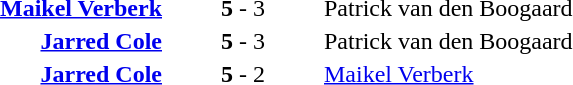<table style="text-align:center">
<tr>
<th width=223></th>
<th width=100></th>
<th width=223></th>
</tr>
<tr>
<td align=right><strong><a href='#'>Maikel Verberk</a></strong> </td>
<td><strong>5</strong> - 3</td>
<td align=left> Patrick van den Boogaard</td>
</tr>
<tr>
<td align=right><strong><a href='#'>Jarred Cole</a></strong> </td>
<td><strong>5</strong> - 3</td>
<td align=left> Patrick van den Boogaard</td>
</tr>
<tr>
<td align=right><strong><a href='#'>Jarred Cole</a></strong> </td>
<td><strong>5</strong> - 2</td>
<td align=left> <a href='#'>Maikel Verberk</a></td>
</tr>
</table>
